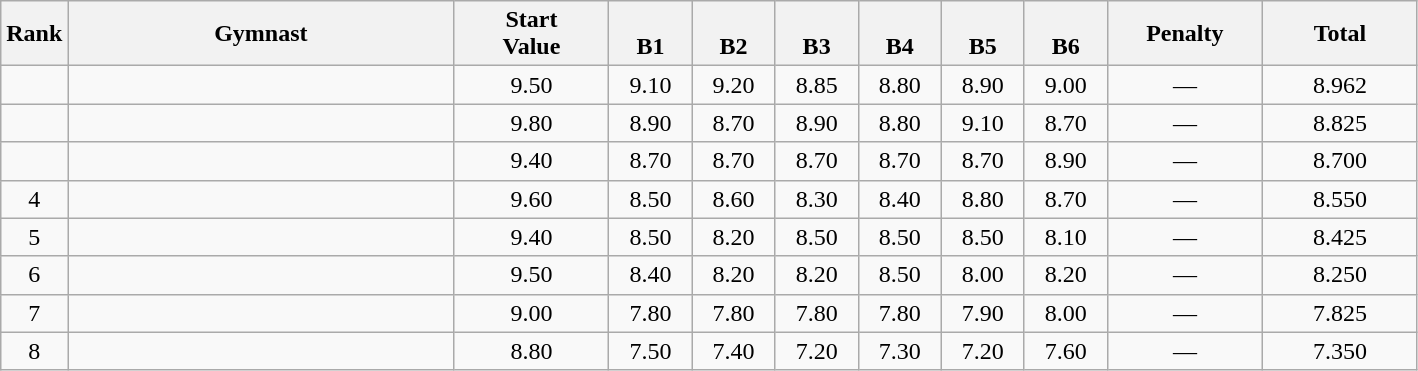<table class="wikitable" style="text-align:center">
<tr>
<th>Rank</th>
<th width=250>Gymnast</th>
<th style="width:6em">Start<br>Value</th>
<th style="vertical-align:bottom; width:3em">B1</th>
<th style="vertical-align:bottom; width:3em">B2</th>
<th style="vertical-align:bottom; width:3em">B3</th>
<th style="vertical-align:bottom; width:3em">B4</th>
<th style="vertical-align:bottom; width:3em">B5</th>
<th style="vertical-align:bottom; width:3em">B6</th>
<th style="width:6em">Penalty</th>
<th style="width:6em">Total</th>
</tr>
<tr>
<td></td>
<td align=left></td>
<td>9.50</td>
<td>9.10</td>
<td>9.20</td>
<td>8.85</td>
<td>8.80</td>
<td>8.90</td>
<td>9.00</td>
<td>—</td>
<td>8.962</td>
</tr>
<tr>
<td></td>
<td align=left></td>
<td>9.80</td>
<td>8.90</td>
<td>8.70</td>
<td>8.90</td>
<td>8.80</td>
<td>9.10</td>
<td>8.70</td>
<td>—</td>
<td>8.825</td>
</tr>
<tr>
<td></td>
<td align=left></td>
<td>9.40</td>
<td>8.70</td>
<td>8.70</td>
<td>8.70</td>
<td>8.70</td>
<td>8.70</td>
<td>8.90</td>
<td>—</td>
<td>8.700</td>
</tr>
<tr>
<td>4</td>
<td align=left></td>
<td>9.60</td>
<td>8.50</td>
<td>8.60</td>
<td>8.30</td>
<td>8.40</td>
<td>8.80</td>
<td>8.70</td>
<td>—</td>
<td>8.550</td>
</tr>
<tr>
<td>5</td>
<td align=left></td>
<td>9.40</td>
<td>8.50</td>
<td>8.20</td>
<td>8.50</td>
<td>8.50</td>
<td>8.50</td>
<td>8.10</td>
<td>—</td>
<td>8.425</td>
</tr>
<tr>
<td>6</td>
<td align=left></td>
<td>9.50</td>
<td>8.40</td>
<td>8.20</td>
<td>8.20</td>
<td>8.50</td>
<td>8.00</td>
<td>8.20</td>
<td>—</td>
<td>8.250</td>
</tr>
<tr>
<td>7</td>
<td align=left></td>
<td>9.00</td>
<td>7.80</td>
<td>7.80</td>
<td>7.80</td>
<td>7.80</td>
<td>7.90</td>
<td>8.00</td>
<td>—</td>
<td>7.825</td>
</tr>
<tr>
<td>8</td>
<td align=left></td>
<td>8.80</td>
<td>7.50</td>
<td>7.40</td>
<td>7.20</td>
<td>7.30</td>
<td>7.20</td>
<td>7.60</td>
<td>—</td>
<td>7.350</td>
</tr>
</table>
